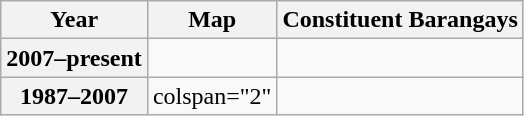<table class="wikitable">
<tr>
<th>Year</th>
<th>Map</th>
<th>Constituent Barangays</th>
</tr>
<tr>
<th>2007–present</th>
<td></td>
<td><br></td>
</tr>
<tr>
<th>1987–2007</th>
<td>colspan="2" </td>
</tr>
</table>
